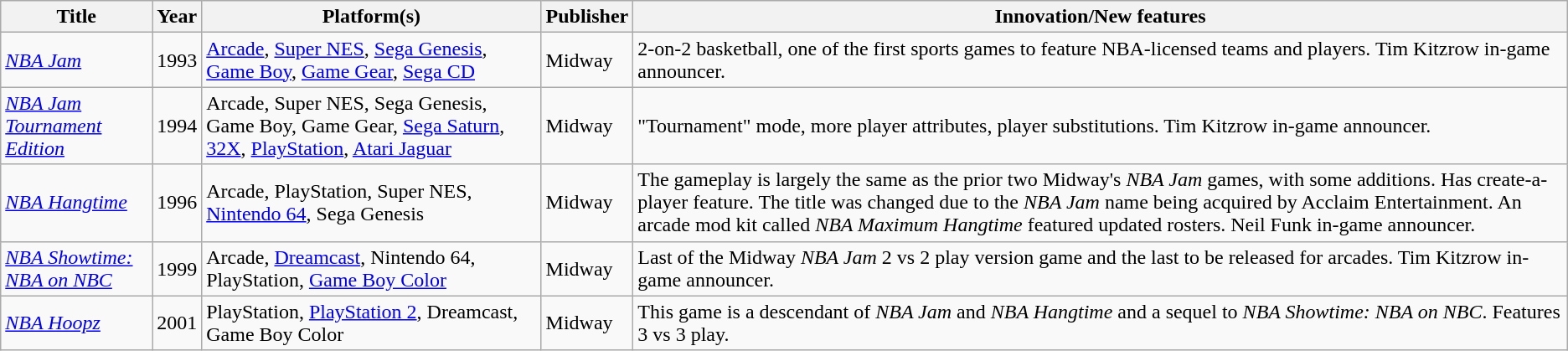<table class="wikitable">
<tr>
<th>Title</th>
<th>Year</th>
<th>Platform(s)</th>
<th>Publisher</th>
<th>Innovation/New features</th>
</tr>
<tr>
<td><em><a href='#'>NBA Jam</a></em></td>
<td>1993</td>
<td><a href='#'>Arcade</a>, <a href='#'>Super NES</a>, <a href='#'>Sega Genesis</a>, <a href='#'>Game Boy</a>, <a href='#'>Game Gear</a>, <a href='#'>Sega CD</a></td>
<td>Midway</td>
<td>2-on-2 basketball, one of the first sports games to feature NBA-licensed teams and players. Tim Kitzrow in-game announcer.</td>
</tr>
<tr>
<td><em><a href='#'>NBA Jam Tournament Edition</a></em></td>
<td>1994</td>
<td>Arcade, Super NES, Sega Genesis, Game Boy, Game Gear, <a href='#'>Sega Saturn</a>, <a href='#'>32X</a>, <a href='#'>PlayStation</a>, <a href='#'>Atari Jaguar</a></td>
<td>Midway</td>
<td>"Tournament" mode, more player attributes, player substitutions. Tim Kitzrow in-game announcer.</td>
</tr>
<tr>
<td><em><a href='#'>NBA Hangtime</a></em></td>
<td>1996</td>
<td>Arcade, PlayStation, Super NES, <a href='#'>Nintendo 64</a>, Sega Genesis</td>
<td>Midway</td>
<td>The gameplay is largely the same as the prior two Midway's <em>NBA Jam</em> games, with some additions. Has create-a-player feature. The title was changed due to the <em>NBA Jam</em> name being acquired by Acclaim Entertainment. An arcade mod kit called <em>NBA Maximum Hangtime</em> featured updated rosters. Neil Funk in-game announcer.</td>
</tr>
<tr>
<td><em><a href='#'>NBA Showtime: NBA on NBC</a></em></td>
<td>1999</td>
<td>Arcade, <a href='#'>Dreamcast</a>, Nintendo 64, PlayStation, <a href='#'>Game Boy Color</a></td>
<td>Midway</td>
<td>Last of the Midway <em>NBA Jam</em> 2 vs 2 play version game and the last to be released for arcades. Tim Kitzrow in-game announcer.</td>
</tr>
<tr>
<td><em><a href='#'>NBA Hoopz</a></em></td>
<td>2001</td>
<td>PlayStation, <a href='#'>PlayStation 2</a>, Dreamcast, Game Boy Color</td>
<td>Midway</td>
<td>This game is a descendant of <em>NBA Jam</em> and <em>NBA Hangtime</em> and a sequel to <em>NBA Showtime: NBA on NBC</em>. Features 3 vs 3 play.</td>
</tr>
</table>
